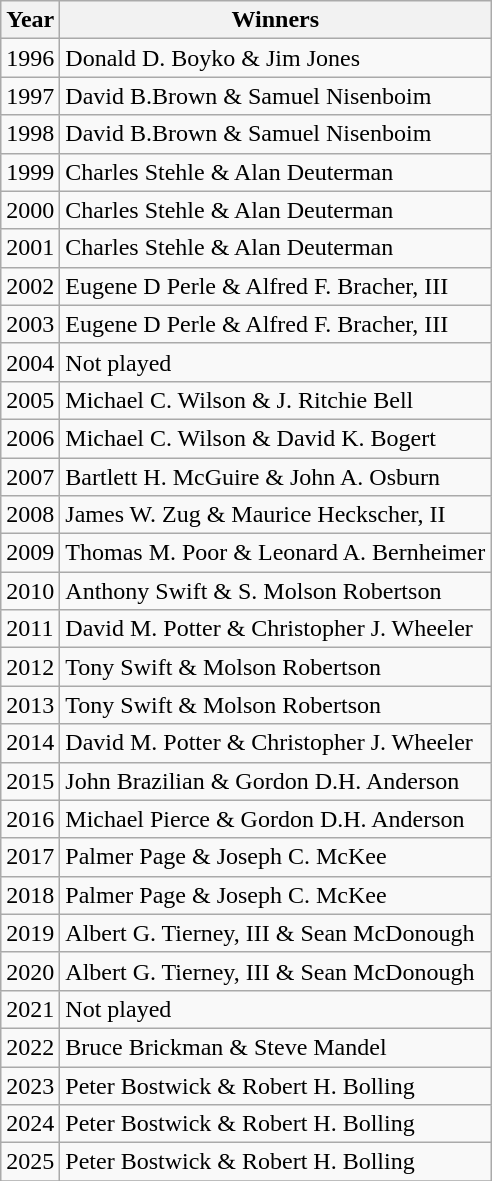<table class="wikitable">
<tr>
<th>Year</th>
<th>Winners</th>
</tr>
<tr>
<td>1996</td>
<td>Donald D. Boyko & Jim Jones</td>
</tr>
<tr>
<td>1997</td>
<td>David B.Brown & Samuel Nisenboim</td>
</tr>
<tr>
<td>1998</td>
<td>David B.Brown & Samuel Nisenboim</td>
</tr>
<tr>
<td>1999</td>
<td>Charles Stehle & Alan Deuterman</td>
</tr>
<tr>
<td>2000</td>
<td>Charles Stehle & Alan Deuterman</td>
</tr>
<tr>
<td>2001</td>
<td>Charles Stehle & Alan Deuterman</td>
</tr>
<tr>
<td>2002</td>
<td>Eugene D Perle & Alfred F. Bracher, III</td>
</tr>
<tr>
<td>2003</td>
<td>Eugene D Perle & Alfred F. Bracher, III</td>
</tr>
<tr>
<td>2004</td>
<td>Not played</td>
</tr>
<tr>
<td>2005</td>
<td>Michael C. Wilson & J. Ritchie Bell</td>
</tr>
<tr>
<td>2006</td>
<td>Michael C. Wilson & David K. Bogert</td>
</tr>
<tr>
<td>2007</td>
<td>Bartlett H. McGuire & John A. Osburn</td>
</tr>
<tr>
<td>2008</td>
<td>James W. Zug & Maurice Heckscher, II</td>
</tr>
<tr>
<td>2009</td>
<td>Thomas M. Poor & Leonard A. Bernheimer</td>
</tr>
<tr>
<td>2010</td>
<td>Anthony Swift & S. Molson Robertson</td>
</tr>
<tr>
<td>2011</td>
<td>David M. Potter & Christopher J. Wheeler</td>
</tr>
<tr>
<td>2012</td>
<td>Tony Swift & Molson Robertson</td>
</tr>
<tr>
<td>2013</td>
<td>Tony Swift & Molson Robertson</td>
</tr>
<tr>
<td>2014</td>
<td>David M. Potter & Christopher J. Wheeler</td>
</tr>
<tr>
<td>2015</td>
<td>John Brazilian & Gordon D.H. Anderson</td>
</tr>
<tr>
<td>2016</td>
<td>Michael Pierce & Gordon D.H. Anderson</td>
</tr>
<tr>
<td>2017</td>
<td>Palmer Page & Joseph C. McKee</td>
</tr>
<tr>
<td>2018</td>
<td>Palmer Page & Joseph C. McKee</td>
</tr>
<tr>
<td>2019</td>
<td>Albert G. Tierney, III & Sean McDonough</td>
</tr>
<tr>
<td>2020</td>
<td>Albert G. Tierney, III & Sean McDonough</td>
</tr>
<tr>
<td>2021</td>
<td>Not played</td>
</tr>
<tr>
<td>2022</td>
<td>Bruce Brickman & Steve Mandel</td>
</tr>
<tr>
<td>2023</td>
<td>Peter Bostwick & Robert H. Bolling</td>
</tr>
<tr>
<td>2024</td>
<td>Peter Bostwick & Robert H. Bolling</td>
</tr>
<tr>
<td>2025</td>
<td>Peter Bostwick & Robert H. Bolling</td>
</tr>
<tr>
</tr>
</table>
